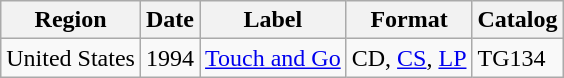<table class="wikitable">
<tr>
<th>Region</th>
<th>Date</th>
<th>Label</th>
<th>Format</th>
<th>Catalog</th>
</tr>
<tr>
<td>United States</td>
<td>1994</td>
<td><a href='#'>Touch and Go</a></td>
<td>CD, <a href='#'>CS</a>, <a href='#'>LP</a></td>
<td>TG134</td>
</tr>
</table>
